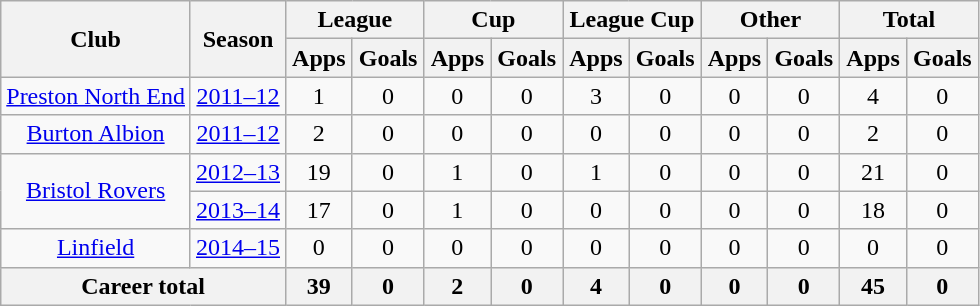<table class="wikitable" style="text-align:center">
<tr>
<th rowspan="2">Club</th>
<th rowspan="2">Season</th>
<th colspan="2" width="85">League</th>
<th colspan="2" width="85">Cup</th>
<th colspan="2" width="85">League Cup</th>
<th colspan="2" width="85">Other</th>
<th colspan="2" width="85">Total</th>
</tr>
<tr>
<th>Apps</th>
<th>Goals</th>
<th>Apps</th>
<th>Goals</th>
<th>Apps</th>
<th>Goals</th>
<th>Apps</th>
<th>Goals</th>
<th>Apps</th>
<th>Goals</th>
</tr>
<tr>
<td rowspan="1"><a href='#'>Preston North End</a></td>
<td><a href='#'>2011–12</a></td>
<td>1</td>
<td>0</td>
<td>0</td>
<td>0</td>
<td>3</td>
<td>0</td>
<td>0</td>
<td>0</td>
<td>4</td>
<td>0</td>
</tr>
<tr>
<td rowspan="1"><a href='#'>Burton Albion</a></td>
<td><a href='#'>2011–12</a></td>
<td>2</td>
<td>0</td>
<td>0</td>
<td>0</td>
<td>0</td>
<td>0</td>
<td>0</td>
<td>0</td>
<td>2</td>
<td>0</td>
</tr>
<tr>
<td rowspan="2"><a href='#'>Bristol Rovers</a></td>
<td><a href='#'>2012–13</a></td>
<td>19</td>
<td>0</td>
<td>1</td>
<td>0</td>
<td>1</td>
<td>0</td>
<td>0</td>
<td>0</td>
<td>21</td>
<td>0</td>
</tr>
<tr>
<td><a href='#'>2013–14</a></td>
<td>17</td>
<td>0</td>
<td>1</td>
<td>0</td>
<td>0</td>
<td>0</td>
<td>0</td>
<td>0</td>
<td>18</td>
<td>0</td>
</tr>
<tr>
<td><a href='#'>Linfield</a></td>
<td><a href='#'>2014–15</a></td>
<td>0</td>
<td>0</td>
<td>0</td>
<td>0</td>
<td>0</td>
<td>0</td>
<td>0</td>
<td>0</td>
<td>0</td>
<td>0</td>
</tr>
<tr>
<th colspan="2">Career total</th>
<th>39</th>
<th>0</th>
<th>2</th>
<th>0</th>
<th>4</th>
<th>0</th>
<th>0</th>
<th>0</th>
<th>45</th>
<th>0</th>
</tr>
</table>
